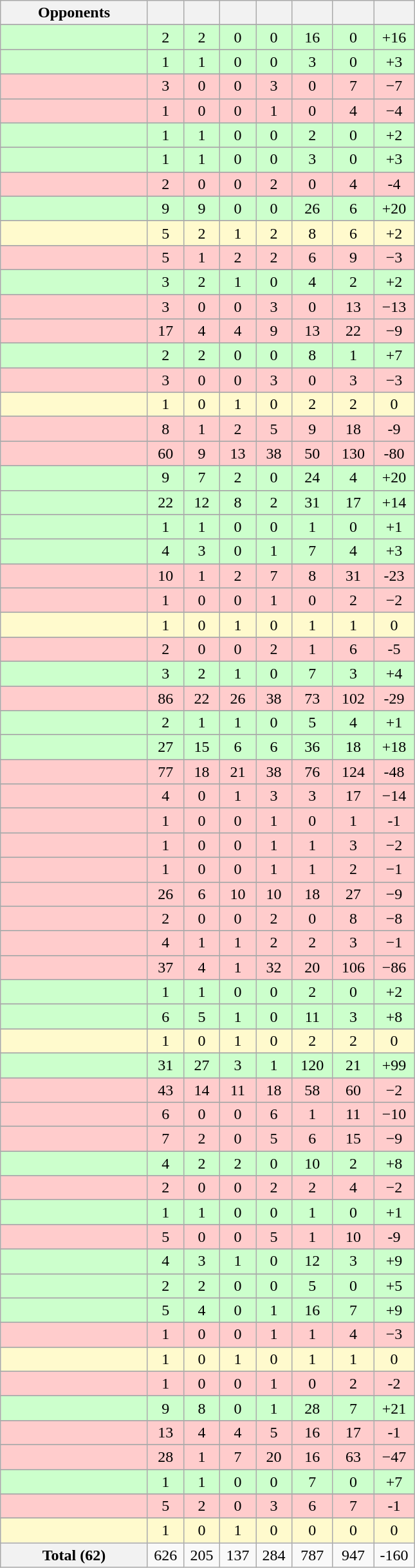<table class="wikitable sortable collapsible collapsed" style="text-align: center; font-size: 100%;">
<tr style="color:black;">
<th style="width:145px;">Opponents</th>
<th width=30></th>
<th width=30></th>
<th width=30></th>
<th width=30></th>
<th width=35></th>
<th width=35></th>
<th width=35></th>
</tr>
<tr>
</tr>
<tr bgcolor=CCFFCC>
<td style="text-align:left;"></td>
<td>2</td>
<td>2</td>
<td>0</td>
<td>0</td>
<td>16</td>
<td>0</td>
<td>+16</td>
</tr>
<tr>
</tr>
<tr bgcolor=CCFFCC>
<td style="text-align:left;"></td>
<td>1</td>
<td>1</td>
<td>0</td>
<td>0</td>
<td>3</td>
<td>0</td>
<td>+3</td>
</tr>
<tr>
</tr>
<tr bgcolor=FFCCCC>
<td style="text-align:left;"></td>
<td>3</td>
<td>0</td>
<td>0</td>
<td>3</td>
<td>0</td>
<td>7</td>
<td>−7</td>
</tr>
<tr>
</tr>
<tr bgcolor=FFCCCC>
<td style="text-align:left;"></td>
<td>1</td>
<td>0</td>
<td>0</td>
<td>1</td>
<td>0</td>
<td>4</td>
<td>−4</td>
</tr>
<tr>
</tr>
<tr bgcolor=CCFFCC>
<td style="text-align:left;"></td>
<td>1</td>
<td>1</td>
<td>0</td>
<td>0</td>
<td>2</td>
<td>0</td>
<td>+2</td>
</tr>
<tr>
</tr>
<tr bgcolor=CCFFCC>
<td style="text-align:left;"></td>
<td>1</td>
<td>1</td>
<td>0</td>
<td>0</td>
<td>3</td>
<td>0</td>
<td>+3</td>
</tr>
<tr>
</tr>
<tr bgcolor=FFCCCC>
<td style="text-align:left;"></td>
<td>2</td>
<td>0</td>
<td>0</td>
<td>2</td>
<td>0</td>
<td>4</td>
<td>-4</td>
</tr>
<tr>
</tr>
<tr bgcolor=CCFFCC>
<td style="text-align:left;"></td>
<td>9</td>
<td>9</td>
<td>0</td>
<td>0</td>
<td>26</td>
<td>6</td>
<td>+20</td>
</tr>
<tr>
</tr>
<tr bgcolor=FFFACD>
<td style="text-align:left;"></td>
<td>5</td>
<td>2</td>
<td>1</td>
<td>2</td>
<td>8</td>
<td>6</td>
<td>+2</td>
</tr>
<tr>
</tr>
<tr bgcolor=FFCCCC>
<td style="text-align:left;"></td>
<td>5</td>
<td>1</td>
<td>2</td>
<td>2</td>
<td>6</td>
<td>9</td>
<td>−3</td>
</tr>
<tr>
</tr>
<tr bgcolor=CCFFCC>
<td style="text-align:left;"></td>
<td>3</td>
<td>2</td>
<td>1</td>
<td>0</td>
<td>4</td>
<td>2</td>
<td>+2</td>
</tr>
<tr>
</tr>
<tr bgcolor=FFCCCC>
<td style="text-align:left;"></td>
<td>3</td>
<td>0</td>
<td>0</td>
<td>3</td>
<td>0</td>
<td>13</td>
<td>−13</td>
</tr>
<tr>
</tr>
<tr bgcolor=FFCCCC>
<td style="text-align:left;"></td>
<td>17</td>
<td>4</td>
<td>4</td>
<td>9</td>
<td>13</td>
<td>22</td>
<td>−9</td>
</tr>
<tr>
</tr>
<tr bgcolor=CCFFCC>
<td style="text-align:left;"></td>
<td>2</td>
<td>2</td>
<td>0</td>
<td>0</td>
<td>8</td>
<td>1</td>
<td>+7</td>
</tr>
<tr>
</tr>
<tr bgcolor=FFCCCC>
<td style="text-align:left;"></td>
<td>3</td>
<td>0</td>
<td>0</td>
<td>3</td>
<td>0</td>
<td>3</td>
<td>−3</td>
</tr>
<tr>
</tr>
<tr bgcolor=FFFACD>
<td style="text-align:left;"></td>
<td>1</td>
<td>0</td>
<td>1</td>
<td>0</td>
<td>2</td>
<td>2</td>
<td>0</td>
</tr>
<tr>
</tr>
<tr bgcolor=FFCCCC>
<td style="text-align:left;"></td>
<td>8</td>
<td>1</td>
<td>2</td>
<td>5</td>
<td>9</td>
<td>18</td>
<td>-9</td>
</tr>
<tr>
</tr>
<tr bgcolor=FFCCCC>
<td style="text-align:left;"></td>
<td>60</td>
<td>9</td>
<td>13</td>
<td>38</td>
<td>50</td>
<td>130</td>
<td>-80</td>
</tr>
<tr>
</tr>
<tr bgcolor=CCFFCC>
<td style="text-align:left;"></td>
<td>9</td>
<td>7</td>
<td>2</td>
<td>0</td>
<td>24</td>
<td>4</td>
<td>+20</td>
</tr>
<tr>
</tr>
<tr bgcolor=CCFFCC>
<td style="text-align:left;"></td>
<td>22</td>
<td>12</td>
<td>8</td>
<td>2</td>
<td>31</td>
<td>17</td>
<td>+14</td>
</tr>
<tr>
</tr>
<tr bgcolor=CCFFCC>
<td style="text-align:left;"></td>
<td>1</td>
<td>1</td>
<td>0</td>
<td>0</td>
<td>1</td>
<td>0</td>
<td>+1</td>
</tr>
<tr>
</tr>
<tr bgcolor=CCFFCC>
<td style="text-align:left;"></td>
<td>4</td>
<td>3</td>
<td>0</td>
<td>1</td>
<td>7</td>
<td>4</td>
<td>+3</td>
</tr>
<tr>
</tr>
<tr bgcolor=FFCCCC>
<td style="text-align:left;"></td>
<td>10</td>
<td>1</td>
<td>2</td>
<td>7</td>
<td>8</td>
<td>31</td>
<td>-23</td>
</tr>
<tr>
</tr>
<tr bgcolor=FFCCCC>
<td style="text-align:left;"></td>
<td>1</td>
<td>0</td>
<td>0</td>
<td>1</td>
<td>0</td>
<td>2</td>
<td>−2</td>
</tr>
<tr>
</tr>
<tr bgcolor=FFFACD>
<td style="text-align:left;"></td>
<td>1</td>
<td>0</td>
<td>1</td>
<td>0</td>
<td>1</td>
<td>1</td>
<td>0</td>
</tr>
<tr>
</tr>
<tr bgcolor=FFCCCC>
<td style="text-align:left;"></td>
<td>2</td>
<td>0</td>
<td>0</td>
<td>2</td>
<td>1</td>
<td>6</td>
<td>-5</td>
</tr>
<tr>
</tr>
<tr bgcolor=CCFFCC>
<td style="text-align:left;"></td>
<td>3</td>
<td>2</td>
<td>1</td>
<td>0</td>
<td>7</td>
<td>3</td>
<td>+4</td>
</tr>
<tr>
</tr>
<tr bgcolor=FFCCCC>
<td style="text-align:left;"></td>
<td>86</td>
<td>22</td>
<td>26</td>
<td>38</td>
<td>73</td>
<td>102</td>
<td>-29</td>
</tr>
<tr>
</tr>
<tr bgcolor=CCFFCC>
<td style="text-align:left;"></td>
<td>2</td>
<td>1</td>
<td>1</td>
<td>0</td>
<td>5</td>
<td>4</td>
<td>+1</td>
</tr>
<tr>
</tr>
<tr bgcolor=CCFFCC>
<td style="text-align:left;"></td>
<td>27</td>
<td>15</td>
<td>6</td>
<td>6</td>
<td>36</td>
<td>18</td>
<td>+18</td>
</tr>
<tr>
</tr>
<tr bgcolor=FFCCCC>
<td style="text-align:left;"></td>
<td>77</td>
<td>18</td>
<td>21</td>
<td>38</td>
<td>76</td>
<td>124</td>
<td>-48</td>
</tr>
<tr>
</tr>
<tr bgcolor=FFCCCC>
<td style="text-align:left;"></td>
<td>4</td>
<td>0</td>
<td>1</td>
<td>3</td>
<td>3</td>
<td>17</td>
<td>−14</td>
</tr>
<tr>
</tr>
<tr bgcolor=FFCCCC>
<td style="text-align:left;"></td>
<td>1</td>
<td>0</td>
<td>0</td>
<td>1</td>
<td>0</td>
<td>1</td>
<td>-1</td>
</tr>
<tr>
</tr>
<tr bgcolor=FFCCCC>
<td style="text-align:left;"></td>
<td>1</td>
<td>0</td>
<td>0</td>
<td>1</td>
<td>1</td>
<td>3</td>
<td>−2</td>
</tr>
<tr>
</tr>
<tr bgcolor=FFCCCC>
<td style="text-align:left;"></td>
<td>1</td>
<td>0</td>
<td>0</td>
<td>1</td>
<td>1</td>
<td>2</td>
<td>−1</td>
</tr>
<tr>
</tr>
<tr bgcolor=FFCCCC>
<td style="text-align:left;"></td>
<td>26</td>
<td>6</td>
<td>10</td>
<td>10</td>
<td>18</td>
<td>27</td>
<td>−9</td>
</tr>
<tr>
</tr>
<tr bgcolor=FFCCCC>
<td style="text-align:left;"></td>
<td>2</td>
<td>0</td>
<td>0</td>
<td>2</td>
<td>0</td>
<td>8</td>
<td>−8</td>
</tr>
<tr>
</tr>
<tr bgcolor=FFCCCC>
<td style="text-align:left;"></td>
<td>4</td>
<td>1</td>
<td>1</td>
<td>2</td>
<td>2</td>
<td>3</td>
<td>−1</td>
</tr>
<tr>
</tr>
<tr bgcolor=FFCCCC>
<td style="text-align:left;"></td>
<td>37</td>
<td>4</td>
<td>1</td>
<td>32</td>
<td>20</td>
<td>106</td>
<td>−86</td>
</tr>
<tr>
</tr>
<tr bgcolor=CCFFCC>
<td style="text-align:left;"></td>
<td>1</td>
<td>1</td>
<td>0</td>
<td>0</td>
<td>2</td>
<td>0</td>
<td>+2</td>
</tr>
<tr>
</tr>
<tr bgcolor=CCFFCC>
<td style="text-align:left;"></td>
<td>6</td>
<td>5</td>
<td>1</td>
<td>0</td>
<td>11</td>
<td>3</td>
<td>+8</td>
</tr>
<tr>
</tr>
<tr bgcolor=FFFACD>
<td style="text-align:left;"></td>
<td>1</td>
<td>0</td>
<td>1</td>
<td>0</td>
<td>2</td>
<td>2</td>
<td>0</td>
</tr>
<tr>
</tr>
<tr bgcolor=CCFFCC>
<td style="text-align:left;"></td>
<td>31</td>
<td>27</td>
<td>3</td>
<td>1</td>
<td>120</td>
<td>21</td>
<td>+99</td>
</tr>
<tr>
</tr>
<tr bgcolor=FFCCCC>
<td style="text-align:left;"></td>
<td>43</td>
<td>14</td>
<td>11</td>
<td>18</td>
<td>58</td>
<td>60</td>
<td>−2</td>
</tr>
<tr>
</tr>
<tr bgcolor=FFCCCC>
<td style="text-align:left;"></td>
<td>6</td>
<td>0</td>
<td>0</td>
<td>6</td>
<td>1</td>
<td>11</td>
<td>−10</td>
</tr>
<tr>
</tr>
<tr bgcolor=FFCCCC>
<td style="text-align:left;"></td>
<td>7</td>
<td>2</td>
<td>0</td>
<td>5</td>
<td>6</td>
<td>15</td>
<td>−9</td>
</tr>
<tr>
</tr>
<tr bgcolor=CCFFCC>
<td style="text-align:left;"></td>
<td>4</td>
<td>2</td>
<td>2</td>
<td>0</td>
<td>10</td>
<td>2</td>
<td>+8</td>
</tr>
<tr>
</tr>
<tr bgcolor=FFCCCC>
<td style="text-align:left;"></td>
<td>2</td>
<td>0</td>
<td>0</td>
<td>2</td>
<td>2</td>
<td>4</td>
<td>−2</td>
</tr>
<tr>
</tr>
<tr bgcolor=CCFFCC>
<td style="text-align:left;"></td>
<td>1</td>
<td>1</td>
<td>0</td>
<td>0</td>
<td>1</td>
<td>0</td>
<td>+1</td>
</tr>
<tr>
</tr>
<tr bgcolor=FFCCCC>
<td style="text-align:left;"></td>
<td>5</td>
<td>0</td>
<td>0</td>
<td>5</td>
<td>1</td>
<td>10</td>
<td>-9</td>
</tr>
<tr>
</tr>
<tr bgcolor=CCFFCC>
<td style="text-align:left;"></td>
<td>4</td>
<td>3</td>
<td>1</td>
<td>0</td>
<td>12</td>
<td>3</td>
<td>+9</td>
</tr>
<tr>
</tr>
<tr bgcolor=CCFFCC>
<td style="text-align:left;"></td>
<td>2</td>
<td>2</td>
<td>0</td>
<td>0</td>
<td>5</td>
<td>0</td>
<td>+5</td>
</tr>
<tr>
</tr>
<tr bgcolor=CCFFCC>
<td style="text-align:left;"></td>
<td>5</td>
<td>4</td>
<td>0</td>
<td>1</td>
<td>16</td>
<td>7</td>
<td>+9</td>
</tr>
<tr>
</tr>
<tr bgcolor=FFCCCC>
<td style="text-align:left;"></td>
<td>1</td>
<td>0</td>
<td>0</td>
<td>1</td>
<td>1</td>
<td>4</td>
<td>−3</td>
</tr>
<tr>
</tr>
<tr bgcolor=FFFACD>
<td style="text-align:left;"></td>
<td>1</td>
<td>0</td>
<td>1</td>
<td>0</td>
<td>1</td>
<td>1</td>
<td>0</td>
</tr>
<tr>
</tr>
<tr bgcolor=FFCCCC>
<td style="text-align:left;"></td>
<td>1</td>
<td>0</td>
<td>0</td>
<td>1</td>
<td>0</td>
<td>2</td>
<td>-2</td>
</tr>
<tr>
</tr>
<tr bgcolor=CCFFCC>
<td style="text-align:left;"></td>
<td>9</td>
<td>8</td>
<td>0</td>
<td>1</td>
<td>28</td>
<td>7</td>
<td>+21</td>
</tr>
<tr>
</tr>
<tr bgcolor=FFCCCC>
<td style="text-align:left;"></td>
<td>13</td>
<td>4</td>
<td>4</td>
<td>5</td>
<td>16</td>
<td>17</td>
<td>-1</td>
</tr>
<tr>
</tr>
<tr bgcolor=FFCCCC>
<td style="text-align:left;"></td>
<td>28</td>
<td>1</td>
<td>7</td>
<td>20</td>
<td>16</td>
<td>63</td>
<td>−47</td>
</tr>
<tr>
</tr>
<tr bgcolor=CCFFCC>
<td style="text-align:left;"></td>
<td>1</td>
<td>1</td>
<td>0</td>
<td>0</td>
<td>7</td>
<td>0</td>
<td>+7</td>
</tr>
<tr>
</tr>
<tr bgcolor=FFCCCC>
<td style="text-align:left;"></td>
<td>5</td>
<td>2</td>
<td>0</td>
<td>3</td>
<td>6</td>
<td>7</td>
<td>-1</td>
</tr>
<tr>
</tr>
<tr bgcolor=FFFACD>
<td style="text-align:left;"></td>
<td>1</td>
<td>0</td>
<td>1</td>
<td>0</td>
<td>0</td>
<td>0</td>
<td>0</td>
</tr>
<tr class="sortbottom">
<th>Total (62)</th>
<td>626</td>
<td>205</td>
<td>137</td>
<td>284</td>
<td>787</td>
<td>947</td>
<td>-160</td>
</tr>
</table>
